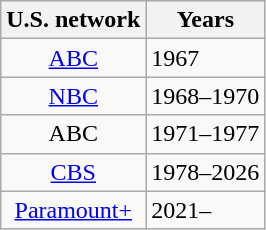<table class="wikitable">
<tr>
<th>U.S. network</th>
<th>Years</th>
</tr>
<tr>
<td align=center><a href='#'>ABC</a></td>
<td>1967</td>
</tr>
<tr>
<td align=center><a href='#'>NBC</a></td>
<td>1968–1970</td>
</tr>
<tr>
<td align=center>ABC</td>
<td>1971–1977</td>
</tr>
<tr>
<td align=center><a href='#'>CBS</a></td>
<td>1978–2026</td>
</tr>
<tr>
<td align=center><a href='#'>Paramount+</a></td>
<td>2021–</td>
</tr>
</table>
